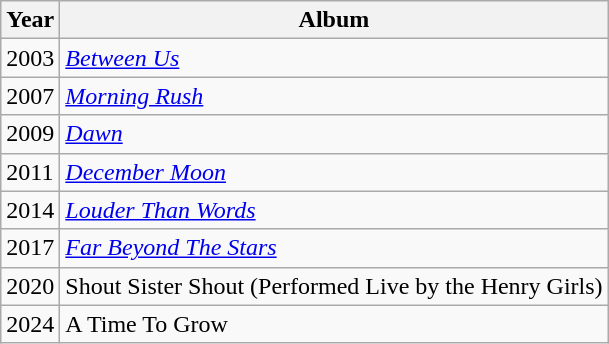<table class="wikitable">
<tr>
<th>Year</th>
<th>Album</th>
</tr>
<tr>
<td>2003</td>
<td><em><a href='#'>Between Us</a></em></td>
</tr>
<tr>
<td>2007</td>
<td><em><a href='#'>Morning Rush</a></em></td>
</tr>
<tr>
<td>2009</td>
<td><em><a href='#'>Dawn</a></em></td>
</tr>
<tr>
<td>2011</td>
<td><em><a href='#'>December Moon</a></em></td>
</tr>
<tr>
<td>2014</td>
<td><em><a href='#'>Louder Than Words</a></em></td>
</tr>
<tr>
<td>2017</td>
<td><em><a href='#'>Far Beyond The Stars</a></em></td>
</tr>
<tr>
<td>2020</td>
<td>Shout Sister Shout (Performed Live by the Henry Girls)</td>
</tr>
<tr>
<td>2024</td>
<td>A Time To Grow</td>
</tr>
</table>
